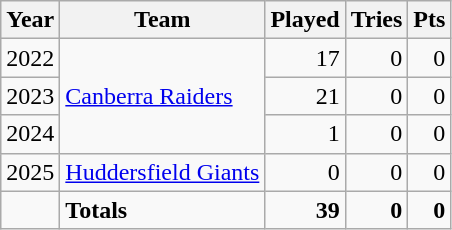<table class="wikitable">
<tr>
<th>Year</th>
<th>Team</th>
<th>Played</th>
<th>Tries</th>
<th>Pts</th>
</tr>
<tr>
<td>2022</td>
<td rowspan="3"> <a href='#'>Canberra Raiders</a></td>
<td align=right>17</td>
<td align=right>0</td>
<td align=right>0</td>
</tr>
<tr>
<td>2023</td>
<td align=right>21</td>
<td align=right>0</td>
<td align=right>0</td>
</tr>
<tr>
<td>2024</td>
<td align=right>1</td>
<td align=right>0</td>
<td align=right>0</td>
</tr>
<tr>
<td>2025</td>
<td> <a href='#'>Huddersfield Giants</a></td>
<td align=right>0</td>
<td align=right>0</td>
<td align=right>0</td>
</tr>
<tr>
<td></td>
<td align=left><strong>Totals</strong></td>
<td align=right><strong>39</strong></td>
<td align=right><strong>0</strong></td>
<td align=right><strong>0</strong></td>
</tr>
</table>
